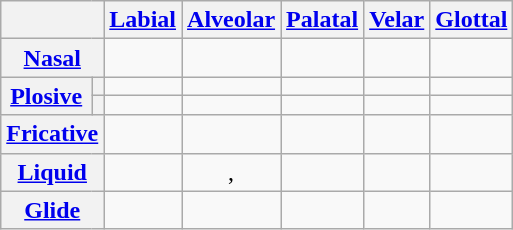<table class="wikitable" style="text-align: center;">
<tr>
<th colspan="2"></th>
<th><a href='#'>Labial</a></th>
<th><a href='#'>Alveolar</a></th>
<th><a href='#'>Palatal</a></th>
<th><a href='#'>Velar</a></th>
<th><a href='#'>Glottal</a></th>
</tr>
<tr>
<th colspan="2"><a href='#'>Nasal</a></th>
<td></td>
<td></td>
<td></td>
<td></td>
<td></td>
</tr>
<tr>
<th rowspan="2"><a href='#'>Plosive</a></th>
<th></th>
<td></td>
<td></td>
<td></td>
<td></td>
<td></td>
</tr>
<tr>
<th></th>
<td></td>
<td></td>
<td></td>
<td></td>
<td></td>
</tr>
<tr>
<th colspan="2"><a href='#'>Fricative</a></th>
<td></td>
<td></td>
<td></td>
<td></td>
<td></td>
</tr>
<tr>
<th colspan="2"><a href='#'>Liquid</a></th>
<td></td>
<td>, </td>
<td></td>
<td></td>
<td></td>
</tr>
<tr>
<th colspan="2"><a href='#'>Glide</a></th>
<td></td>
<td></td>
<td></td>
<td></td>
<td></td>
</tr>
</table>
